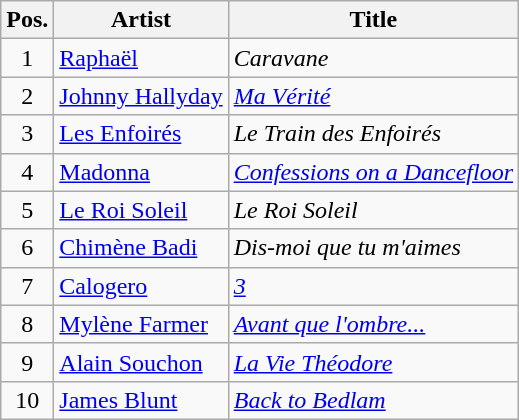<table class="wikitable sortable">
<tr>
<th>Pos.</th>
<th>Artist</th>
<th>Title</th>
</tr>
<tr>
<td style="text-align: center;">1</td>
<td><a href='#'>Raphaël</a></td>
<td><em>Caravane</em></td>
</tr>
<tr>
<td style="text-align: center;">2</td>
<td><a href='#'>Johnny Hallyday</a></td>
<td><em><a href='#'>Ma Vérité</a></em></td>
</tr>
<tr>
<td style="text-align: center;">3</td>
<td><a href='#'>Les Enfoirés</a></td>
<td><em>Le Train des Enfoirés</em></td>
</tr>
<tr>
<td style="text-align: center;">4</td>
<td><a href='#'>Madonna</a></td>
<td><em><a href='#'>Confessions on a Dancefloor</a></em></td>
</tr>
<tr>
<td style="text-align: center;">5</td>
<td><a href='#'>Le Roi Soleil</a></td>
<td><em>Le Roi Soleil</em></td>
</tr>
<tr>
<td style="text-align: center;">6</td>
<td><a href='#'>Chimène Badi</a></td>
<td><em>Dis-moi que tu m'aimes</em></td>
</tr>
<tr>
<td style="text-align: center;">7</td>
<td><a href='#'>Calogero</a></td>
<td><em><a href='#'>3</a></em></td>
</tr>
<tr>
<td style="text-align: center;">8</td>
<td><a href='#'>Mylène Farmer</a></td>
<td><em><a href='#'>Avant que l'ombre...</a></em></td>
</tr>
<tr>
<td style="text-align: center;">9</td>
<td><a href='#'>Alain Souchon</a></td>
<td><em><a href='#'>La Vie Théodore</a></em></td>
</tr>
<tr>
<td style="text-align: center;">10</td>
<td><a href='#'>James Blunt</a></td>
<td><em><a href='#'>Back to Bedlam</a></em></td>
</tr>
</table>
